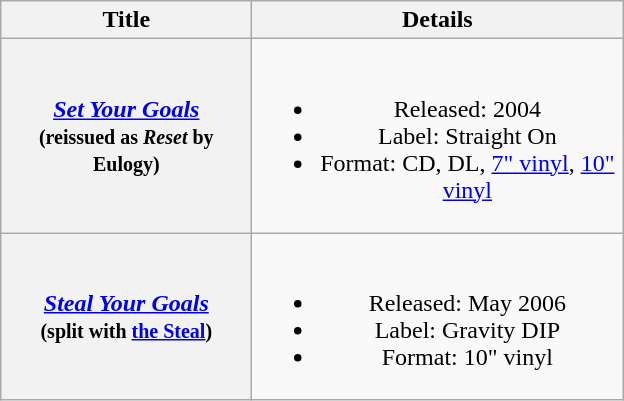<table class="wikitable plainrowheaders" style="text-align:center;">
<tr>
<th rowspan="1" style="width:10em;">Title</th>
<th rowspan="1" style="width:15em;">Details</th>
</tr>
<tr>
<th scope="row"><em><a href='#'>Set Your Goals</a></em><br><small>(reissued as <em>Reset</em> by Eulogy)</small></th>
<td><br><ul><li>Released: 2004</li><li>Label: Straight On</li><li>Format: CD, DL, <a href='#'>7" vinyl</a>, <a href='#'>10" vinyl</a></li></ul></td>
</tr>
<tr>
<th scope="row"><em><a href='#'>Steal Your Goals</a></em><br><small>(split with <a href='#'>the Steal</a>)</small></th>
<td><br><ul><li>Released: May 2006</li><li>Label: Gravity DIP</li><li>Format: 10" vinyl</li></ul></td>
</tr>
</table>
